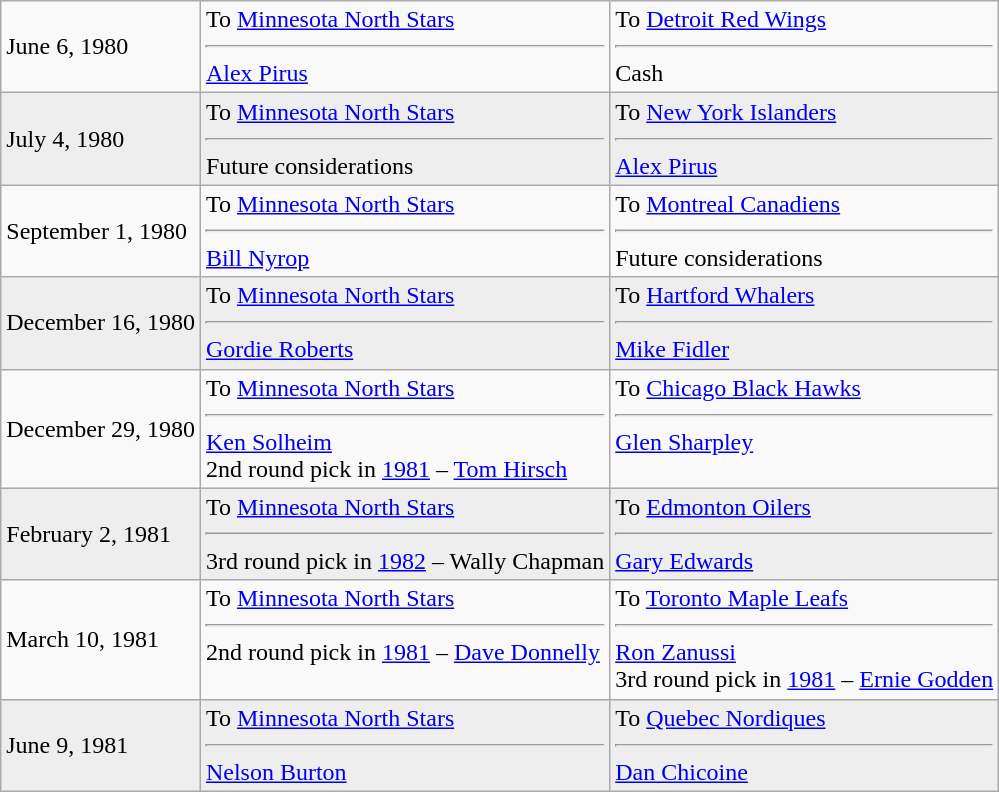<table class="wikitable">
<tr>
<td>June 6, 1980</td>
<td valign="top">To <a href='#'>Minnesota North Stars</a><hr><a href='#'>Alex Pirus</a></td>
<td valign="top">To <a href='#'>Detroit Red Wings</a><hr>Cash</td>
</tr>
<tr style="background:#eee;">
<td>July 4, 1980</td>
<td valign="top">To <a href='#'>Minnesota North Stars</a><hr>Future considerations</td>
<td valign="top">To <a href='#'>New York Islanders</a><hr><a href='#'>Alex Pirus</a></td>
</tr>
<tr>
<td>September 1, 1980</td>
<td valign="top">To <a href='#'>Minnesota North Stars</a><hr><a href='#'>Bill Nyrop</a></td>
<td valign="top">To <a href='#'>Montreal Canadiens</a><hr>Future considerations</td>
</tr>
<tr style="background:#eee;">
<td>December 16, 1980</td>
<td valign="top">To <a href='#'>Minnesota North Stars</a><hr><a href='#'>Gordie Roberts</a></td>
<td valign="top">To <a href='#'>Hartford Whalers</a><hr><a href='#'>Mike Fidler</a></td>
</tr>
<tr>
<td>December 29, 1980</td>
<td valign="top">To <a href='#'>Minnesota North Stars</a><hr><a href='#'>Ken Solheim</a> <br> 2nd round pick in <a href='#'>1981</a> – <a href='#'>Tom Hirsch</a></td>
<td valign="top">To <a href='#'>Chicago Black Hawks</a><hr><a href='#'>Glen Sharpley</a></td>
</tr>
<tr style="background:#eee;">
<td>February 2, 1981</td>
<td valign="top">To <a href='#'>Minnesota North Stars</a><hr>3rd round pick in <a href='#'>1982</a> – Wally Chapman</td>
<td valign="top">To <a href='#'>Edmonton Oilers</a><hr><a href='#'>Gary Edwards</a></td>
</tr>
<tr>
<td>March 10, 1981</td>
<td valign="top">To <a href='#'>Minnesota North Stars</a><hr>2nd round pick in <a href='#'>1981</a> – <a href='#'>Dave Donnelly</a></td>
<td valign="top">To <a href='#'>Toronto Maple Leafs</a><hr><a href='#'>Ron Zanussi</a> <br> 3rd round pick in <a href='#'>1981</a> – <a href='#'>Ernie Godden</a></td>
</tr>
<tr style="background:#eee;">
<td>June 9, 1981</td>
<td valign="top">To <a href='#'>Minnesota North Stars</a><hr><a href='#'>Nelson Burton</a></td>
<td valign="top">To <a href='#'>Quebec Nordiques</a><hr><a href='#'>Dan Chicoine</a></td>
</tr>
</table>
